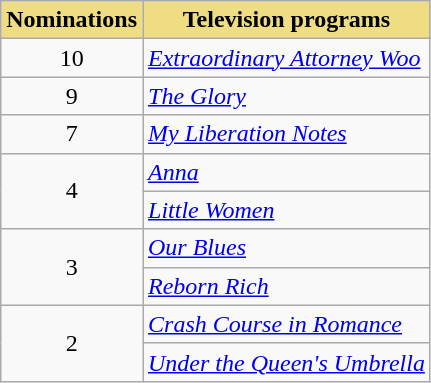<table class="wikitable">
<tr>
<th style="background:#EEDD82; text-align:center">Nominations</th>
<th style="background:#EEDD82; text-align:center">Television programs</th>
</tr>
<tr>
<td style="text-align:center">10</td>
<td><em><a href='#'>Extraordinary Attorney Woo</a></em></td>
</tr>
<tr>
<td style="text-align:center">9</td>
<td><em><a href='#'>The Glory</a></em></td>
</tr>
<tr>
<td style="text-align:center">7</td>
<td><em><a href='#'>My Liberation Notes</a></em></td>
</tr>
<tr>
<td rowspan="2" style="text-align:center">4</td>
<td><em><a href='#'>Anna</a></em></td>
</tr>
<tr>
<td><em><a href='#'>Little Women</a></em></td>
</tr>
<tr>
<td rowspan="2" style="text-align:center">3</td>
<td><em><a href='#'>Our Blues</a></em></td>
</tr>
<tr>
<td><em><a href='#'>Reborn Rich</a></em></td>
</tr>
<tr>
<td rowspan="2" style="text-align:center">2</td>
<td><em><a href='#'>Crash Course in Romance</a></em></td>
</tr>
<tr>
<td><em><a href='#'>Under the Queen's Umbrella</a></em></td>
</tr>
</table>
